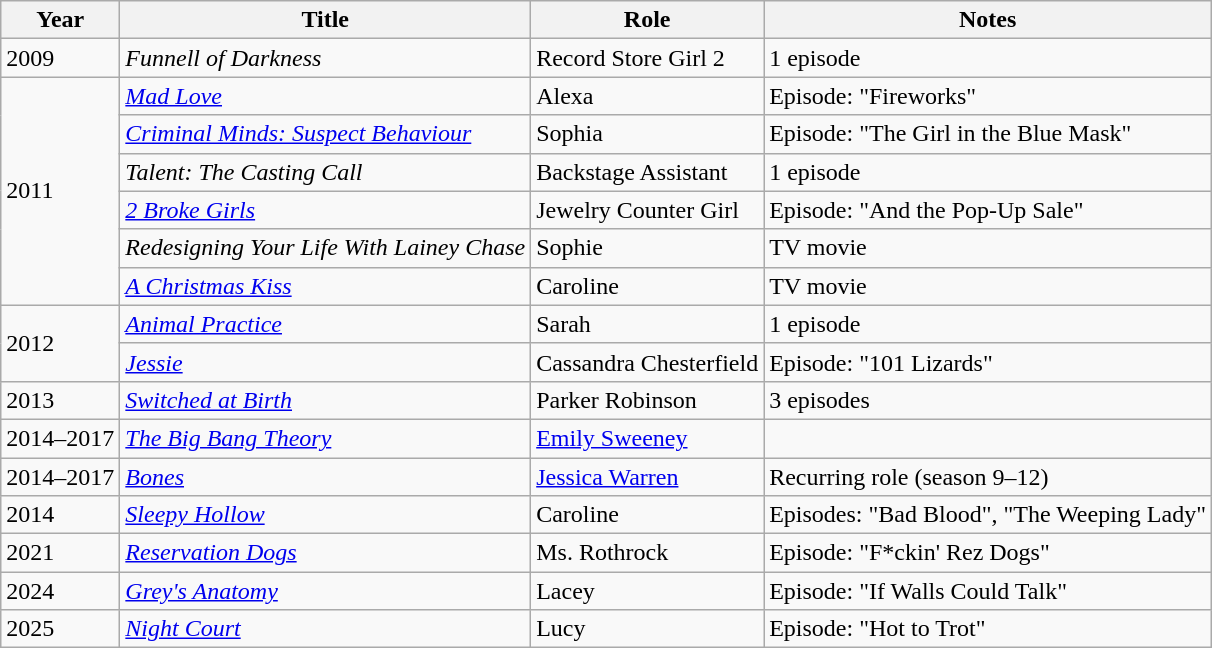<table class="wikitable sortable">
<tr>
<th>Year</th>
<th>Title</th>
<th>Role</th>
<th>Notes</th>
</tr>
<tr>
<td>2009</td>
<td><em>Funnell of Darkness</em></td>
<td>Record Store Girl 2</td>
<td>1 episode</td>
</tr>
<tr>
<td rowspan=6>2011</td>
<td><em><a href='#'>Mad Love</a></em></td>
<td>Alexa</td>
<td>Episode: "Fireworks"</td>
</tr>
<tr>
<td><em><a href='#'>Criminal Minds: Suspect Behaviour</a></em></td>
<td>Sophia</td>
<td>Episode: "The Girl in the Blue Mask"</td>
</tr>
<tr>
<td><em>Talent: The Casting Call</em></td>
<td>Backstage Assistant</td>
<td>1 episode</td>
</tr>
<tr>
<td><em><a href='#'>2 Broke Girls</a></em></td>
<td>Jewelry Counter Girl</td>
<td>Episode: "And the Pop-Up Sale"</td>
</tr>
<tr>
<td><em>Redesigning Your Life With Lainey Chase</em></td>
<td>Sophie</td>
<td>TV movie</td>
</tr>
<tr>
<td><em><a href='#'>A Christmas Kiss</a></em></td>
<td>Caroline</td>
<td>TV movie</td>
</tr>
<tr>
<td rowspan=2>2012</td>
<td><em><a href='#'>Animal Practice</a></em></td>
<td>Sarah</td>
<td>1 episode</td>
</tr>
<tr>
<td><em><a href='#'>Jessie</a></em></td>
<td>Cassandra Chesterfield</td>
<td>Episode: "101 Lizards"</td>
</tr>
<tr>
<td>2013</td>
<td><em><a href='#'>Switched at Birth</a></em></td>
<td>Parker Robinson</td>
<td>3 episodes</td>
</tr>
<tr>
<td>2014–2017</td>
<td><em><a href='#'>The Big Bang Theory</a></em></td>
<td><a href='#'>Emily Sweeney</a></td>
<td></td>
</tr>
<tr>
<td>2014–2017</td>
<td><em><a href='#'>Bones</a></em></td>
<td><a href='#'>Jessica Warren</a></td>
<td>Recurring role (season 9–12)</td>
</tr>
<tr>
<td>2014</td>
<td><em><a href='#'>Sleepy Hollow</a></em></td>
<td>Caroline</td>
<td>Episodes: "Bad Blood", "The Weeping Lady"</td>
</tr>
<tr>
<td>2021</td>
<td><em><a href='#'>Reservation Dogs</a></em></td>
<td>Ms. Rothrock</td>
<td>Episode: "F*ckin' Rez Dogs"</td>
</tr>
<tr>
<td>2024</td>
<td><em><a href='#'>Grey's Anatomy</a></em></td>
<td>Lacey</td>
<td>Episode: "If Walls Could Talk"</td>
</tr>
<tr>
<td>2025</td>
<td><em><a href='#'>Night Court</a></em></td>
<td>Lucy</td>
<td>Episode: "Hot to Trot"</td>
</tr>
</table>
